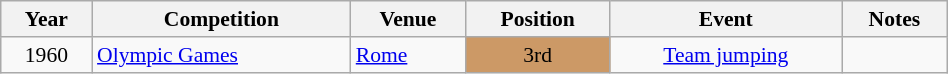<table class="wikitable" width=50% style="font-size:90%; text-align:center;">
<tr>
<th>Year</th>
<th>Competition</th>
<th>Venue</th>
<th>Position</th>
<th>Event</th>
<th>Notes</th>
</tr>
<tr>
<td rowspan=1>1960</td>
<td rowspan=1 align=left><a href='#'>Olympic Games</a></td>
<td rowspan=1 align=left> <a href='#'>Rome</a></td>
<td bgcolor=cc9966>3rd</td>
<td><a href='#'>Team jumping</a></td>
<td></td>
</tr>
</table>
